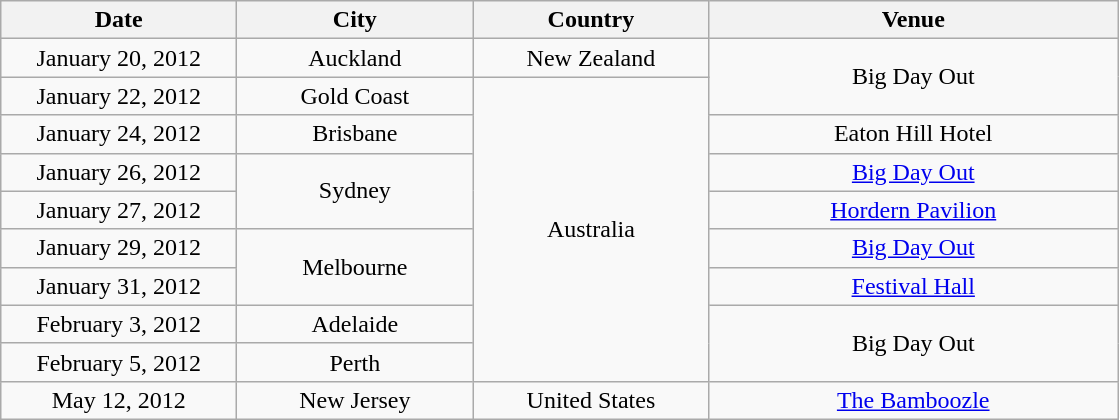<table class="wikitable" style="text-align:center;">
<tr>
<th width="150">Date</th>
<th width="150">City</th>
<th width="150">Country</th>
<th width="265">Venue</th>
</tr>
<tr>
<td>January 20, 2012</td>
<td>Auckland</td>
<td>New Zealand</td>
<td rowspan="2">Big Day Out</td>
</tr>
<tr>
<td>January 22, 2012</td>
<td>Gold Coast</td>
<td rowspan="8">Australia</td>
</tr>
<tr>
<td>January 24, 2012</td>
<td>Brisbane</td>
<td>Eaton Hill Hotel</td>
</tr>
<tr>
<td>January 26, 2012</td>
<td rowspan="2">Sydney</td>
<td><a href='#'>Big Day Out</a></td>
</tr>
<tr>
<td>January 27, 2012</td>
<td><a href='#'>Hordern Pavilion</a></td>
</tr>
<tr>
<td>January 29, 2012</td>
<td rowspan="2">Melbourne</td>
<td><a href='#'>Big Day Out</a></td>
</tr>
<tr>
<td>January 31, 2012</td>
<td><a href='#'>Festival Hall</a></td>
</tr>
<tr>
<td>February 3, 2012</td>
<td>Adelaide</td>
<td rowspan="2">Big Day Out</td>
</tr>
<tr>
<td>February 5, 2012</td>
<td>Perth</td>
</tr>
<tr>
<td>May 12, 2012</td>
<td>New Jersey</td>
<td>United States</td>
<td><a href='#'>The Bamboozle</a></td>
</tr>
</table>
